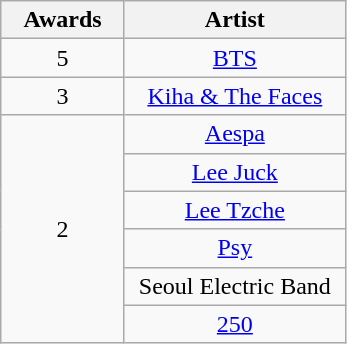<table class="wikitable plainrowheaders" style="text-align: center">
<tr>
<th width="75">Awards</th>
<th width="140">Artist</th>
</tr>
<tr>
<td>5</td>
<td><a href='#'>BTS</a></td>
</tr>
<tr>
<td>3</td>
<td><a href='#'>Kiha & The Faces</a></td>
</tr>
<tr>
<td rowspan="6">2</td>
<td><a href='#'>Aespa</a></td>
</tr>
<tr>
<td><a href='#'>Lee Juck</a></td>
</tr>
<tr>
<td><a href='#'>Lee Tzche</a></td>
</tr>
<tr>
<td><a href='#'>Psy</a></td>
</tr>
<tr>
<td>Seoul Electric Band</td>
</tr>
<tr>
<td><a href='#'>250</a></td>
</tr>
</table>
